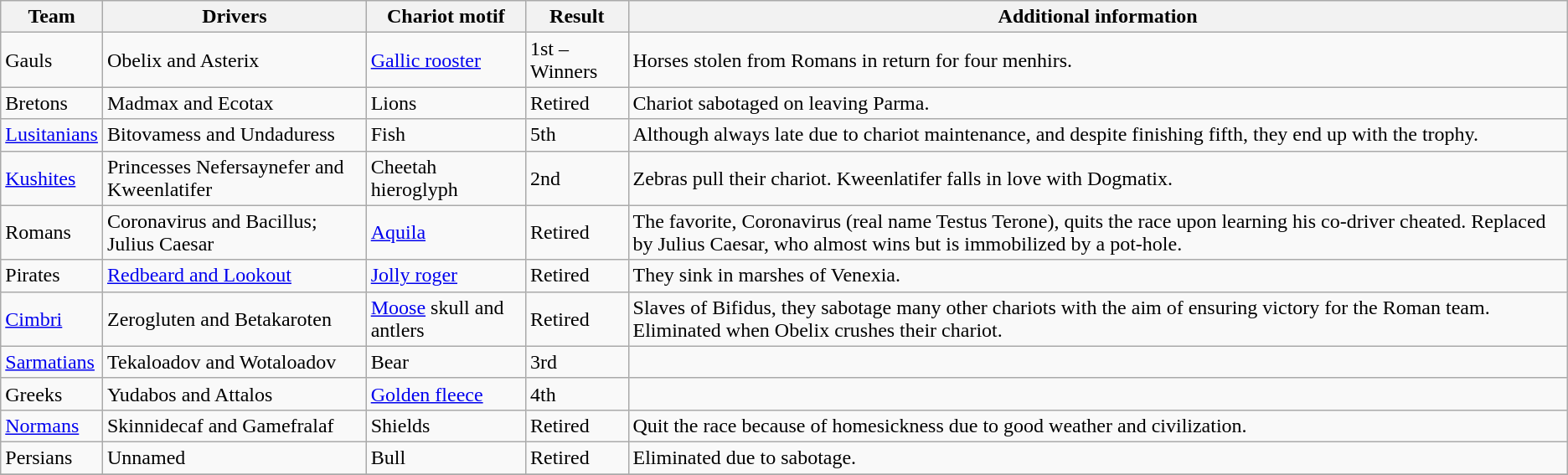<table class="wikitable sortable">
<tr>
<th>Team</th>
<th>Drivers</th>
<th>Chariot motif</th>
<th>Result</th>
<th>Additional information</th>
</tr>
<tr>
<td>Gauls</td>
<td>Obelix and Asterix</td>
<td><a href='#'>Gallic rooster</a></td>
<td>1st – Winners</td>
<td>Horses stolen from Romans in return for four menhirs.</td>
</tr>
<tr>
<td>Bretons</td>
<td>Madmax and Ecotax</td>
<td>Lions</td>
<td>Retired</td>
<td>Chariot sabotaged on leaving Parma.</td>
</tr>
<tr>
<td><a href='#'>Lusitanians</a></td>
<td>Bitovamess and Undaduress</td>
<td>Fish</td>
<td>5th</td>
<td>Although always late due to chariot maintenance, and despite finishing fifth, they end up with the trophy.</td>
</tr>
<tr>
<td><a href='#'>Kushites</a></td>
<td>Princesses Nefersaynefer and Kweenlatifer</td>
<td>Cheetah hieroglyph</td>
<td>2nd</td>
<td>Zebras pull their chariot. Kweenlatifer falls in love with Dogmatix.</td>
</tr>
<tr>
<td>Romans</td>
<td>Coronavirus and Bacillus; Julius Caesar</td>
<td><a href='#'>Aquila</a></td>
<td>Retired</td>
<td>The favorite, Coronavirus (real name Testus Terone), quits the race upon learning his co-driver cheated. Replaced by Julius Caesar, who almost wins but is immobilized by a pot-hole.</td>
</tr>
<tr>
<td>Pirates</td>
<td><a href='#'>Redbeard and Lookout</a></td>
<td><a href='#'>Jolly roger</a></td>
<td>Retired</td>
<td>They sink in marshes of Venexia.</td>
</tr>
<tr>
<td><a href='#'>Cimbri</a></td>
<td>Zerogluten and Betakaroten</td>
<td><a href='#'>Moose</a> skull and antlers</td>
<td>Retired</td>
<td>Slaves of Bifidus, they sabotage many other chariots with the aim of ensuring victory for the Roman team. Eliminated when Obelix crushes their chariot.</td>
</tr>
<tr>
<td><a href='#'>Sarmatians</a></td>
<td>Tekaloadov and Wotaloadov</td>
<td>Bear</td>
<td>3rd</td>
<td></td>
</tr>
<tr>
<td>Greeks</td>
<td>Yudabos and Attalos</td>
<td><a href='#'>Golden fleece</a></td>
<td>4th</td>
<td></td>
</tr>
<tr>
<td><a href='#'>Normans</a></td>
<td>Skinnidecaf and Gamefralaf</td>
<td>Shields</td>
<td>Retired</td>
<td>Quit the race because of homesickness due to good weather and civilization.</td>
</tr>
<tr>
<td>Persians</td>
<td>Unnamed</td>
<td>Bull</td>
<td>Retired</td>
<td>Eliminated due to sabotage.</td>
</tr>
<tr>
</tr>
</table>
